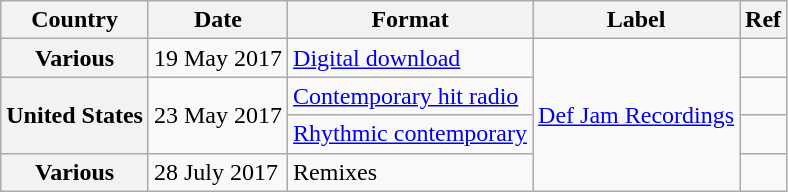<table class="wikitable plainrowheaders">
<tr>
<th scope="col">Country</th>
<th scope="col">Date</th>
<th scope="col">Format</th>
<th scope="col">Label</th>
<th scope="col">Ref</th>
</tr>
<tr>
<th scope="row">Various</th>
<td>19 May 2017</td>
<td><a href='#'>Digital download</a></td>
<td rowspan="4"><a href='#'>Def Jam Recordings</a></td>
<td></td>
</tr>
<tr>
<th scope="row" rowspan="2">United States</th>
<td rowspan="2">23 May 2017</td>
<td><a href='#'>Contemporary hit radio</a></td>
<td></td>
</tr>
<tr>
<td><a href='#'>Rhythmic contemporary</a></td>
<td></td>
</tr>
<tr>
<th scope="row">Various</th>
<td>28 July 2017</td>
<td> Remixes</td>
</tr>
</table>
